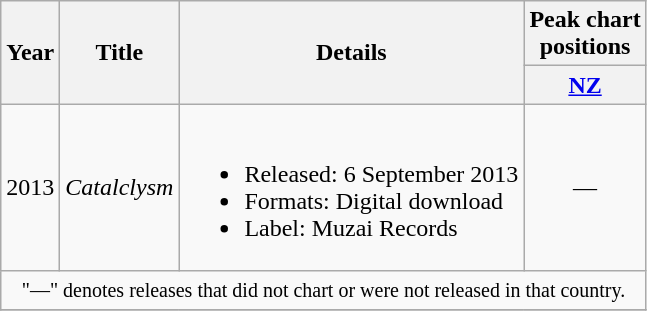<table class="wikitable plainrowheaders">
<tr>
<th rowspan="2">Year</th>
<th rowspan="2">Title</th>
<th rowspan="2">Details</th>
<th>Peak chart<br>positions</th>
</tr>
<tr>
<th><a href='#'>NZ</a></th>
</tr>
<tr>
<td>2013</td>
<td><em>Catalclysm</em> </td>
<td><br><ul><li>Released: 6 September 2013</li><li>Formats: Digital download</li><li>Label: Muzai Records</li></ul></td>
<td align=center>—</td>
</tr>
<tr>
<td align=center colspan=4><small>"—" denotes releases that did not chart or were not released in that country.</small></td>
</tr>
<tr>
</tr>
</table>
